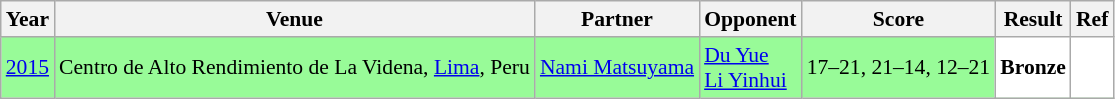<table class="sortable wikitable" style="font-size: 90%;">
<tr>
<th>Year</th>
<th>Venue</th>
<th>Partner</th>
<th>Opponent</th>
<th>Score</th>
<th>Result</th>
<th>Ref</th>
</tr>
<tr style="background:#98FB98">
<td align="center"><a href='#'>2015</a></td>
<td align="left">Centro de Alto Rendimiento de La Videna, <a href='#'>Lima</a>, Peru</td>
<td align="left"> <a href='#'>Nami Matsuyama</a></td>
<td align="left"> <a href='#'>Du Yue</a><br> <a href='#'>Li Yinhui</a></td>
<td align="left">17–21, 21–14, 12–21</td>
<td style="text-align:left; background:white"> <strong>Bronze</strong></td>
<td style="text-align:center; background:white"></td>
</tr>
</table>
